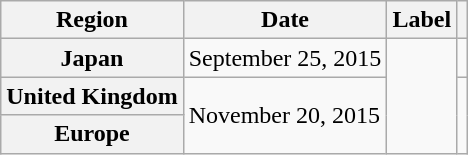<table class="wikitable plainrowheaders">
<tr>
<th scope="col">Region</th>
<th scope="col">Date</th>
<th scope="col">Label</th>
<th scope="col"></th>
</tr>
<tr>
<th scope="row">Japan</th>
<td>September 25, 2015</td>
<td rowspan="3"></td>
<td></td>
</tr>
<tr>
<th scope="row">United Kingdom</th>
<td rowspan="2">November 20, 2015</td>
<td rowspan="2"></td>
</tr>
<tr>
<th scope="row">Europe</th>
</tr>
</table>
